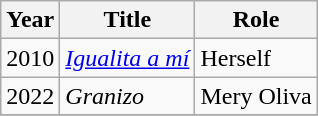<table class="wikitable">
<tr>
<th>Year</th>
<th>Title</th>
<th>Role</th>
</tr>
<tr>
<td>2010</td>
<td><em><a href='#'>Igualita a mí</a></em></td>
<td>Herself</td>
</tr>
<tr>
<td>2022</td>
<td><em>Granizo</em></td>
<td>Mery Oliva</td>
</tr>
<tr>
</tr>
</table>
